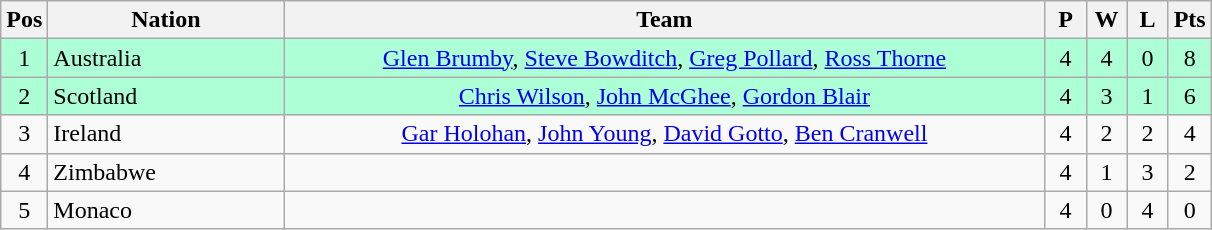<table class="wikitable" style="font-size: 100%">
<tr>
<th width=20>Pos</th>
<th width=150>Nation</th>
<th width=500>Team</th>
<th width=20>P</th>
<th width=20>W</th>
<th width=20>L</th>
<th width=20>Pts</th>
</tr>
<tr align=center style="background: #ADFFD6;">
<td>1</td>
<td align="left"> Australia</td>
<td><a href='#'>Glen Brumby</a>, <a href='#'>Steve Bowditch</a>, <a href='#'>Greg Pollard</a>, <a href='#'>Ross Thorne</a></td>
<td>4</td>
<td>4</td>
<td>0</td>
<td>8</td>
</tr>
<tr align=center style="background: #ADFFD6;">
<td>2</td>
<td align="left"> Scotland</td>
<td><a href='#'>Chris Wilson</a>, <a href='#'>John McGhee</a>, <a href='#'>Gordon Blair</a></td>
<td>4</td>
<td>3</td>
<td>1</td>
<td>6</td>
</tr>
<tr align=center>
<td>3</td>
<td align="left"> Ireland</td>
<td><a href='#'>Gar Holohan</a>, <a href='#'>John Young</a>, <a href='#'>David Gotto</a>, <a href='#'>Ben Cranwell</a></td>
<td>4</td>
<td>2</td>
<td>2</td>
<td>4</td>
</tr>
<tr align=center>
<td>4</td>
<td align="left"> Zimbabwe</td>
<td></td>
<td>4</td>
<td>1</td>
<td>3</td>
<td>2</td>
</tr>
<tr align=center>
<td>5</td>
<td align="left"> Monaco</td>
<td></td>
<td>4</td>
<td>0</td>
<td>4</td>
<td>0</td>
</tr>
</table>
